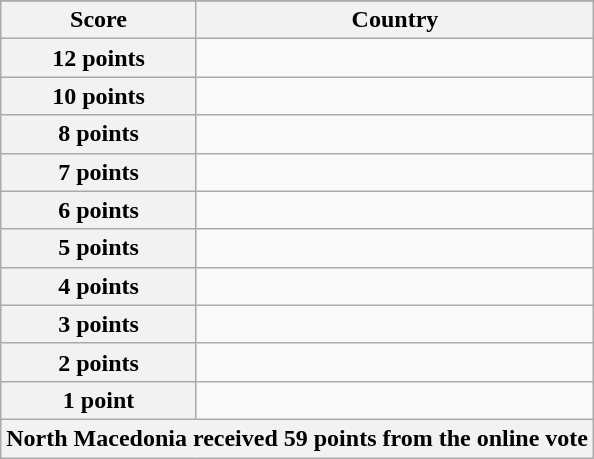<table class="wikitable">
<tr>
</tr>
<tr>
<th scope="col" width="33%">Score</th>
<th scope="col">Country</th>
</tr>
<tr>
<th scope="row">12 points</th>
<td></td>
</tr>
<tr>
<th scope="row">10 points</th>
<td></td>
</tr>
<tr>
<th scope="row">8 points</th>
<td></td>
</tr>
<tr>
<th scope="row">7 points</th>
<td></td>
</tr>
<tr>
<th scope="row">6 points</th>
<td></td>
</tr>
<tr>
<th scope="row">5 points</th>
<td></td>
</tr>
<tr>
<th scope="row">4 points</th>
<td></td>
</tr>
<tr>
<th scope="row">3 points</th>
<td></td>
</tr>
<tr>
<th scope="row">2 points</th>
<td></td>
</tr>
<tr>
<th scope="row">1 point</th>
<td></td>
</tr>
<tr>
<th colspan="2">North Macedonia received 59 points from the online vote</th>
</tr>
</table>
